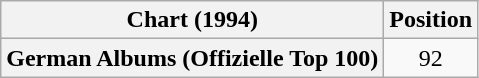<table class="wikitable plainrowheaders" style="text-align:center;">
<tr>
<th scope="col">Chart (1994)</th>
<th scope="col">Position</th>
</tr>
<tr>
<th scope="row">German Albums (Offizielle Top 100)</th>
<td>92</td>
</tr>
</table>
